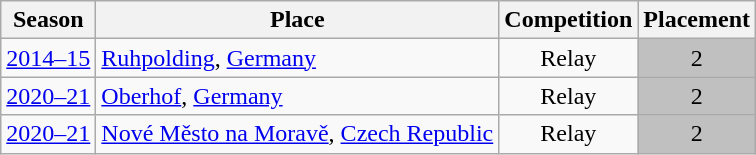<table class="wikitable sortable" style="text-align: center;">
<tr>
<th>Season</th>
<th>Place</th>
<th>Competition</th>
<th>Placement</th>
</tr>
<tr>
<td><a href='#'>2014–15</a></td>
<td align="left"> <a href='#'>Ruhpolding</a>, <a href='#'>Germany</a></td>
<td>Relay</td>
<td bgcolor=silver>2</td>
</tr>
<tr>
<td><a href='#'>2020–21</a></td>
<td align="left"> <a href='#'>Oberhof</a>, <a href='#'>Germany</a></td>
<td>Relay</td>
<td bgcolor=silver>2</td>
</tr>
<tr>
<td><a href='#'>2020–21</a></td>
<td align="left"> <a href='#'>Nové Město na Moravě</a>, <a href='#'>Czech Republic</a></td>
<td>Relay</td>
<td bgcolor=silver>2</td>
</tr>
</table>
